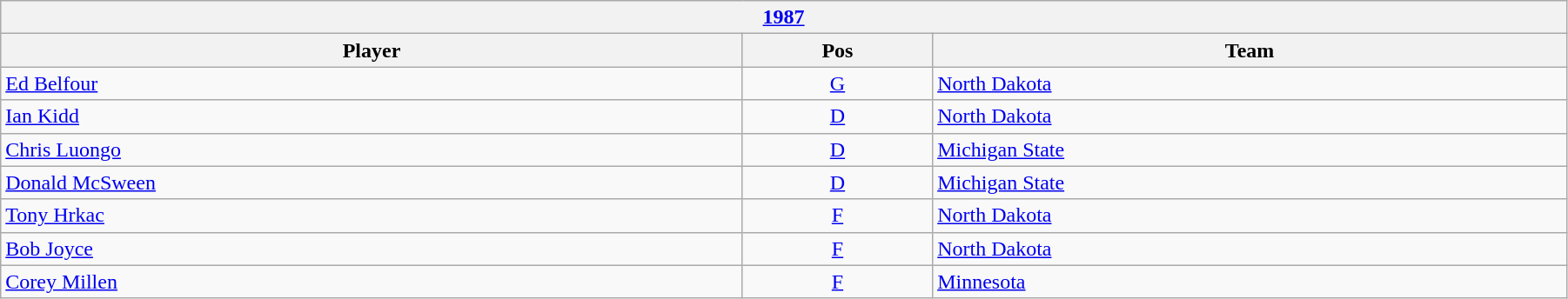<table class="wikitable" width=95%>
<tr>
<th colspan=3><a href='#'>1987</a></th>
</tr>
<tr>
<th>Player</th>
<th>Pos</th>
<th>Team</th>
</tr>
<tr>
<td><a href='#'>Ed Belfour</a></td>
<td style="text-align:center;"><a href='#'>G</a></td>
<td><a href='#'>North Dakota</a></td>
</tr>
<tr>
<td><a href='#'>Ian Kidd</a></td>
<td style="text-align:center;"><a href='#'>D</a></td>
<td><a href='#'>North Dakota</a></td>
</tr>
<tr>
<td><a href='#'>Chris Luongo</a></td>
<td style="text-align:center;"><a href='#'>D</a></td>
<td><a href='#'>Michigan State</a></td>
</tr>
<tr>
<td><a href='#'>Donald McSween</a></td>
<td style="text-align:center;"><a href='#'>D</a></td>
<td><a href='#'>Michigan State</a></td>
</tr>
<tr>
<td><a href='#'>Tony Hrkac</a></td>
<td style="text-align:center;"><a href='#'>F</a></td>
<td><a href='#'>North Dakota</a></td>
</tr>
<tr>
<td><a href='#'>Bob Joyce</a></td>
<td style="text-align:center;"><a href='#'>F</a></td>
<td><a href='#'>North Dakota</a></td>
</tr>
<tr>
<td><a href='#'>Corey Millen</a></td>
<td style="text-align:center;"><a href='#'>F</a></td>
<td><a href='#'>Minnesota</a></td>
</tr>
</table>
